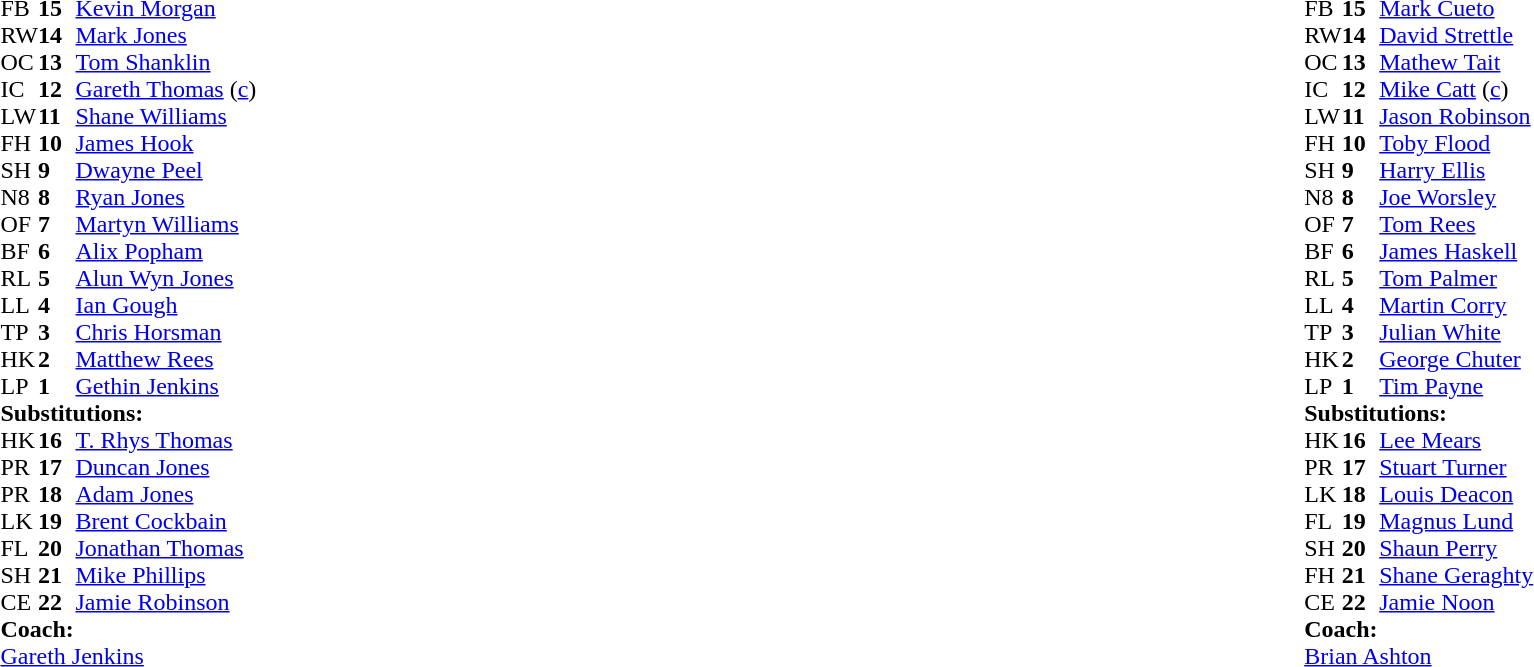<table width="100%">
<tr>
<td style="vertical-align:top" width="50%"><br><table cellspacing="0" cellpadding="0">
<tr>
<th width="25"></th>
<th width="25"></th>
</tr>
<tr>
<td>FB</td>
<td><strong>15</strong></td>
<td><a href='#'>Kevin Morgan</a></td>
</tr>
<tr>
<td>RW</td>
<td><strong>14</strong></td>
<td><a href='#'>Mark Jones</a></td>
</tr>
<tr>
<td>OC</td>
<td><strong>13</strong></td>
<td><a href='#'>Tom Shanklin</a></td>
</tr>
<tr>
<td>IC</td>
<td><strong>12</strong></td>
<td><a href='#'>Gareth Thomas</a> (<a href='#'>c</a>)</td>
</tr>
<tr>
<td>LW</td>
<td><strong>11</strong></td>
<td><a href='#'>Shane Williams</a></td>
</tr>
<tr>
<td>FH</td>
<td><strong>10</strong></td>
<td><a href='#'>James Hook</a></td>
</tr>
<tr>
<td>SH</td>
<td><strong>9</strong></td>
<td><a href='#'>Dwayne Peel</a></td>
</tr>
<tr>
<td>N8</td>
<td><strong>8</strong></td>
<td><a href='#'>Ryan Jones</a></td>
</tr>
<tr>
<td>OF</td>
<td><strong>7</strong></td>
<td><a href='#'>Martyn Williams</a></td>
</tr>
<tr>
<td>BF</td>
<td><strong>6</strong></td>
<td><a href='#'>Alix Popham</a></td>
</tr>
<tr>
<td>RL</td>
<td><strong>5</strong></td>
<td><a href='#'>Alun Wyn Jones</a></td>
</tr>
<tr>
<td>LL</td>
<td><strong>4</strong></td>
<td><a href='#'>Ian Gough</a></td>
</tr>
<tr>
<td>TP</td>
<td><strong>3</strong></td>
<td><a href='#'>Chris Horsman</a></td>
</tr>
<tr>
<td>HK</td>
<td><strong>2</strong></td>
<td><a href='#'>Matthew Rees</a></td>
</tr>
<tr>
<td>LP</td>
<td><strong>1</strong></td>
<td><a href='#'>Gethin Jenkins</a></td>
</tr>
<tr>
<td colspan="4"><strong>Substitutions:</strong></td>
</tr>
<tr>
<td>HK</td>
<td><strong>16</strong></td>
<td><a href='#'>T. Rhys Thomas</a></td>
</tr>
<tr>
<td>PR</td>
<td><strong>17</strong></td>
<td><a href='#'>Duncan Jones</a></td>
</tr>
<tr>
<td>PR</td>
<td><strong>18</strong></td>
<td><a href='#'>Adam Jones</a></td>
</tr>
<tr>
<td>LK</td>
<td><strong>19</strong></td>
<td><a href='#'>Brent Cockbain</a></td>
</tr>
<tr>
<td>FL</td>
<td><strong>20</strong></td>
<td><a href='#'>Jonathan Thomas</a></td>
</tr>
<tr>
<td>SH</td>
<td><strong>21</strong></td>
<td><a href='#'>Mike Phillips</a></td>
</tr>
<tr>
<td>CE</td>
<td><strong>22</strong></td>
<td><a href='#'>Jamie Robinson</a></td>
</tr>
<tr>
<td colspan="4"><strong>Coach:</strong></td>
</tr>
<tr>
<td colspan="4"><a href='#'>Gareth Jenkins</a></td>
</tr>
</table>
</td>
<td style="vertical-align:top"></td>
<td style="vertical-align:top" width="50%"><br><table cellspacing="0" cellpadding="0" align="center">
<tr>
<th width="25"></th>
<th width="25"></th>
</tr>
<tr>
<td>FB</td>
<td><strong>15</strong></td>
<td><a href='#'>Mark Cueto</a></td>
</tr>
<tr>
<td>RW</td>
<td><strong>14</strong></td>
<td><a href='#'>David Strettle</a></td>
</tr>
<tr>
<td>OC</td>
<td><strong>13</strong></td>
<td><a href='#'>Mathew Tait</a></td>
</tr>
<tr>
<td>IC</td>
<td><strong>12</strong></td>
<td><a href='#'>Mike Catt</a> (<a href='#'>c</a>)</td>
</tr>
<tr>
<td>LW</td>
<td><strong>11</strong></td>
<td><a href='#'>Jason Robinson</a></td>
</tr>
<tr>
<td>FH</td>
<td><strong>10</strong></td>
<td><a href='#'>Toby Flood</a></td>
</tr>
<tr>
<td>SH</td>
<td><strong>9</strong></td>
<td><a href='#'>Harry Ellis</a></td>
</tr>
<tr>
<td>N8</td>
<td><strong>8</strong></td>
<td><a href='#'>Joe Worsley</a></td>
</tr>
<tr>
<td>OF</td>
<td><strong>7</strong></td>
<td><a href='#'>Tom Rees</a></td>
</tr>
<tr>
<td>BF</td>
<td><strong>6</strong></td>
<td><a href='#'>James Haskell</a></td>
</tr>
<tr>
<td>RL</td>
<td><strong>5</strong></td>
<td><a href='#'>Tom Palmer</a></td>
</tr>
<tr>
<td>LL</td>
<td><strong>4</strong></td>
<td><a href='#'>Martin Corry</a></td>
</tr>
<tr>
<td>TP</td>
<td><strong>3</strong></td>
<td><a href='#'>Julian White</a></td>
</tr>
<tr>
<td>HK</td>
<td><strong>2</strong></td>
<td><a href='#'>George Chuter</a></td>
</tr>
<tr>
<td>LP</td>
<td><strong>1</strong></td>
<td><a href='#'>Tim Payne</a></td>
</tr>
<tr>
<td colspan="4"><strong>Substitutions:</strong></td>
</tr>
<tr>
<td>HK</td>
<td><strong>16</strong></td>
<td><a href='#'>Lee Mears</a></td>
</tr>
<tr>
<td>PR</td>
<td><strong>17</strong></td>
<td><a href='#'>Stuart Turner</a></td>
</tr>
<tr>
<td>LK</td>
<td><strong>18</strong></td>
<td><a href='#'>Louis Deacon</a></td>
</tr>
<tr>
<td>FL</td>
<td><strong>19</strong></td>
<td><a href='#'>Magnus Lund</a></td>
</tr>
<tr>
<td>SH</td>
<td><strong>20</strong></td>
<td><a href='#'>Shaun Perry</a></td>
</tr>
<tr>
<td>FH</td>
<td><strong>21</strong></td>
<td><a href='#'>Shane Geraghty</a></td>
</tr>
<tr>
<td>CE</td>
<td><strong>22</strong></td>
<td><a href='#'>Jamie Noon</a></td>
</tr>
<tr>
<td colspan="4"><strong>Coach:</strong></td>
</tr>
<tr>
<td colspan="4"><a href='#'>Brian Ashton</a></td>
</tr>
</table>
</td>
</tr>
</table>
